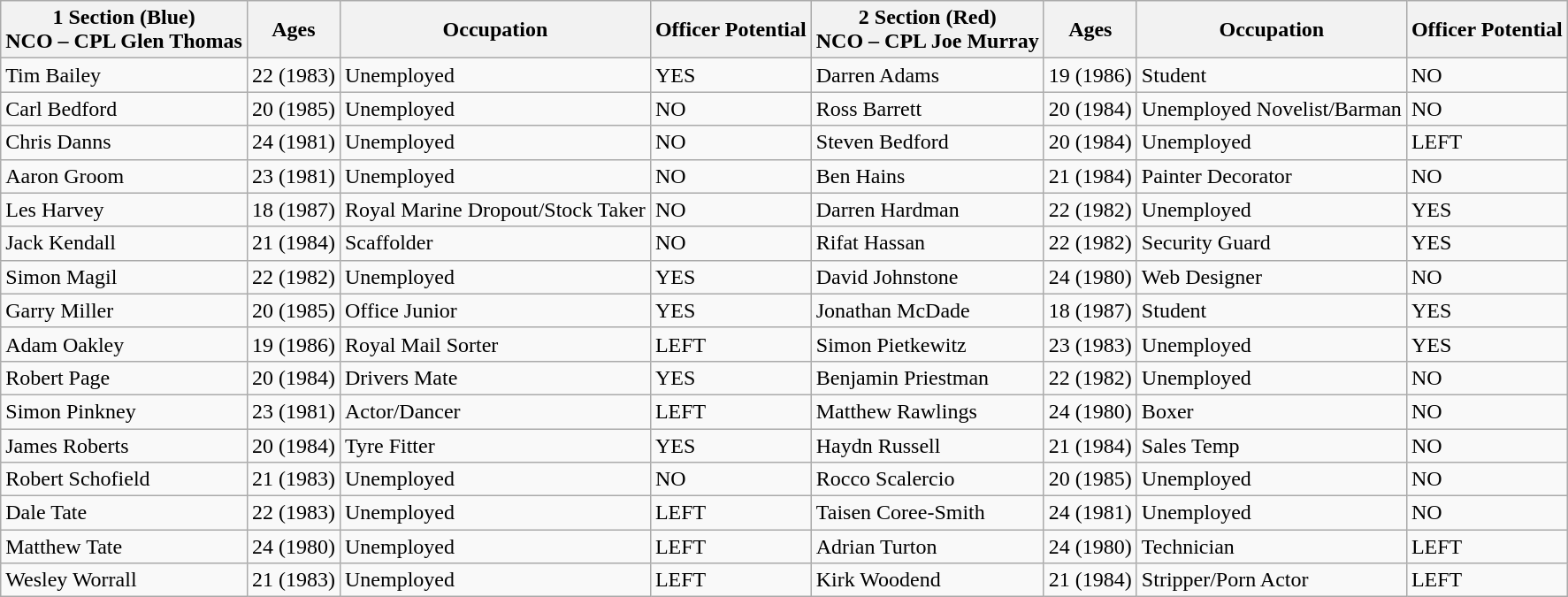<table class="wikitable">
<tr>
<th>1 Section (Blue)<br>NCO – CPL Glen Thomas</th>
<th>Ages</th>
<th>Occupation</th>
<th>Officer Potential</th>
<th>2 Section (Red)<br>NCO – CPL Joe Murray</th>
<th>Ages</th>
<th>Occupation</th>
<th>Officer Potential</th>
</tr>
<tr>
<td>Tim Bailey</td>
<td>22 (1983)</td>
<td>Unemployed</td>
<td>YES</td>
<td>Darren Adams</td>
<td>19 (1986)</td>
<td>Student</td>
<td>NO</td>
</tr>
<tr>
<td>Carl Bedford</td>
<td>20 (1985)</td>
<td>Unemployed</td>
<td>NO</td>
<td>Ross Barrett</td>
<td>20 (1984)</td>
<td>Unemployed Novelist/Barman</td>
<td>NO</td>
</tr>
<tr>
<td>Chris Danns</td>
<td>24 (1981)</td>
<td>Unemployed</td>
<td>NO</td>
<td>Steven Bedford</td>
<td>20 (1984)</td>
<td>Unemployed</td>
<td>LEFT</td>
</tr>
<tr>
<td>Aaron Groom</td>
<td>23 (1981)</td>
<td>Unemployed</td>
<td>NO</td>
<td>Ben Hains</td>
<td>21 (1984)</td>
<td>Painter Decorator</td>
<td>NO</td>
</tr>
<tr>
<td>Les Harvey</td>
<td>18 (1987)</td>
<td>Royal Marine Dropout/Stock Taker</td>
<td>NO</td>
<td>Darren Hardman</td>
<td>22 (1982)</td>
<td>Unemployed</td>
<td>YES</td>
</tr>
<tr>
<td>Jack Kendall</td>
<td>21 (1984)</td>
<td>Scaffolder</td>
<td>NO</td>
<td>Rifat Hassan</td>
<td>22 (1982)</td>
<td>Security Guard</td>
<td>YES</td>
</tr>
<tr>
<td>Simon Magil</td>
<td>22 (1982)</td>
<td>Unemployed</td>
<td>YES</td>
<td>David Johnstone</td>
<td>24 (1980)</td>
<td>Web Designer</td>
<td>NO</td>
</tr>
<tr>
<td>Garry Miller</td>
<td>20 (1985)</td>
<td>Office Junior</td>
<td>YES</td>
<td>Jonathan McDade</td>
<td>18 (1987)</td>
<td>Student</td>
<td>YES</td>
</tr>
<tr>
<td>Adam Oakley</td>
<td>19 (1986)</td>
<td>Royal Mail Sorter</td>
<td>LEFT</td>
<td>Simon Pietkewitz</td>
<td>23 (1983)</td>
<td>Unemployed</td>
<td>YES</td>
</tr>
<tr>
<td>Robert Page</td>
<td>20 (1984)</td>
<td>Drivers Mate</td>
<td>YES</td>
<td>Benjamin Priestman</td>
<td>22 (1982)</td>
<td>Unemployed</td>
<td>NO</td>
</tr>
<tr>
<td>Simon Pinkney</td>
<td>23 (1981)</td>
<td>Actor/Dancer</td>
<td>LEFT</td>
<td>Matthew Rawlings</td>
<td>24 (1980)</td>
<td>Boxer</td>
<td>NO</td>
</tr>
<tr>
<td>James Roberts</td>
<td>20 (1984)</td>
<td>Tyre Fitter</td>
<td>YES</td>
<td>Haydn Russell</td>
<td>21 (1984)</td>
<td>Sales Temp</td>
<td>NO</td>
</tr>
<tr>
<td>Robert Schofield</td>
<td>21 (1983)</td>
<td>Unemployed</td>
<td>NO</td>
<td>Rocco Scalercio</td>
<td>20 (1985)</td>
<td>Unemployed</td>
<td>NO</td>
</tr>
<tr>
<td>Dale Tate</td>
<td>22 (1983)</td>
<td>Unemployed</td>
<td>LEFT</td>
<td>Taisen Coree-Smith</td>
<td>24 (1981)</td>
<td>Unemployed</td>
<td>NO</td>
</tr>
<tr>
<td>Matthew Tate</td>
<td>24 (1980)</td>
<td>Unemployed</td>
<td>LEFT</td>
<td>Adrian Turton</td>
<td>24 (1980)</td>
<td>Technician</td>
<td>LEFT</td>
</tr>
<tr>
<td>Wesley Worrall</td>
<td>21 (1983)</td>
<td>Unemployed</td>
<td>LEFT</td>
<td>Kirk Woodend</td>
<td>21 (1984)</td>
<td>Stripper/Porn Actor</td>
<td>LEFT</td>
</tr>
</table>
